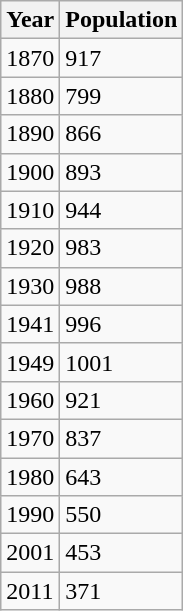<table class="wikitable">
<tr>
<th>Year</th>
<th>Population</th>
</tr>
<tr>
<td>1870</td>
<td>917</td>
</tr>
<tr>
<td>1880</td>
<td>799</td>
</tr>
<tr>
<td>1890</td>
<td>866</td>
</tr>
<tr>
<td>1900</td>
<td>893</td>
</tr>
<tr>
<td>1910</td>
<td>944</td>
</tr>
<tr>
<td>1920</td>
<td>983</td>
</tr>
<tr>
<td>1930</td>
<td>988</td>
</tr>
<tr>
<td>1941</td>
<td>996</td>
</tr>
<tr>
<td>1949</td>
<td>1001</td>
</tr>
<tr>
<td>1960</td>
<td>921</td>
</tr>
<tr>
<td>1970</td>
<td>837</td>
</tr>
<tr>
<td>1980</td>
<td>643</td>
</tr>
<tr>
<td>1990</td>
<td>550</td>
</tr>
<tr>
<td>2001</td>
<td>453</td>
</tr>
<tr>
<td>2011</td>
<td>371</td>
</tr>
</table>
